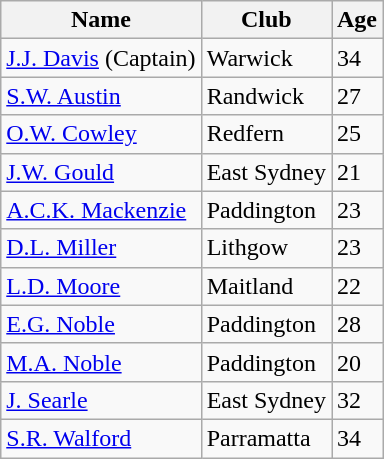<table class="wikitable">
<tr>
<th>Name</th>
<th>Club</th>
<th>Age</th>
</tr>
<tr>
<td><a href='#'>J.J. Davis</a> (Captain)</td>
<td>Warwick</td>
<td>34</td>
</tr>
<tr>
<td><a href='#'>S.W. Austin</a></td>
<td>Randwick</td>
<td>27</td>
</tr>
<tr>
<td><a href='#'>O.W. Cowley</a></td>
<td>Redfern</td>
<td>25</td>
</tr>
<tr>
<td><a href='#'>J.W. Gould</a></td>
<td>East Sydney</td>
<td>21</td>
</tr>
<tr>
<td><a href='#'>A.C.K. Mackenzie</a></td>
<td>Paddington</td>
<td>23</td>
</tr>
<tr>
<td><a href='#'>D.L. Miller</a></td>
<td>Lithgow</td>
<td>23</td>
</tr>
<tr>
<td><a href='#'>L.D. Moore</a></td>
<td>Maitland</td>
<td>22</td>
</tr>
<tr>
<td><a href='#'>E.G. Noble</a></td>
<td>Paddington</td>
<td>28</td>
</tr>
<tr>
<td><a href='#'>M.A. Noble</a></td>
<td>Paddington</td>
<td>20</td>
</tr>
<tr>
<td><a href='#'>J. Searle</a></td>
<td>East Sydney</td>
<td>32</td>
</tr>
<tr>
<td><a href='#'>S.R. Walford</a></td>
<td>Parramatta</td>
<td>34</td>
</tr>
</table>
